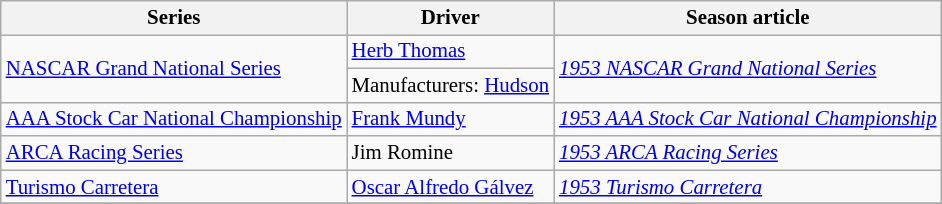<table class="wikitable" style="font-size: 87%;">
<tr>
<th>Series</th>
<th>Driver</th>
<th>Season article</th>
</tr>
<tr>
<td rowspan=2><a href='#'>NASCAR Grand National Series</a></td>
<td> <a href='#'>Herb Thomas</a></td>
<td rowspan=2><em><a href='#'>1953 NASCAR Grand National Series</a></em></td>
</tr>
<tr>
<td>Manufacturers:  <a href='#'>Hudson</a></td>
</tr>
<tr>
<td><a href='#'>AAA Stock Car National Championship</a></td>
<td> <a href='#'>Frank Mundy</a></td>
<td><em><a href='#'>1953 AAA Stock Car National Championship</a></em></td>
</tr>
<tr>
<td><a href='#'>ARCA Racing Series</a></td>
<td> Jim Romine</td>
<td><em><a href='#'>1953 ARCA Racing Series</a></em></td>
</tr>
<tr>
<td><a href='#'>Turismo Carretera</a></td>
<td> <a href='#'>Oscar Alfredo Gálvez</a></td>
<td><em><a href='#'>1953 Turismo Carretera</a></em></td>
</tr>
<tr>
</tr>
</table>
